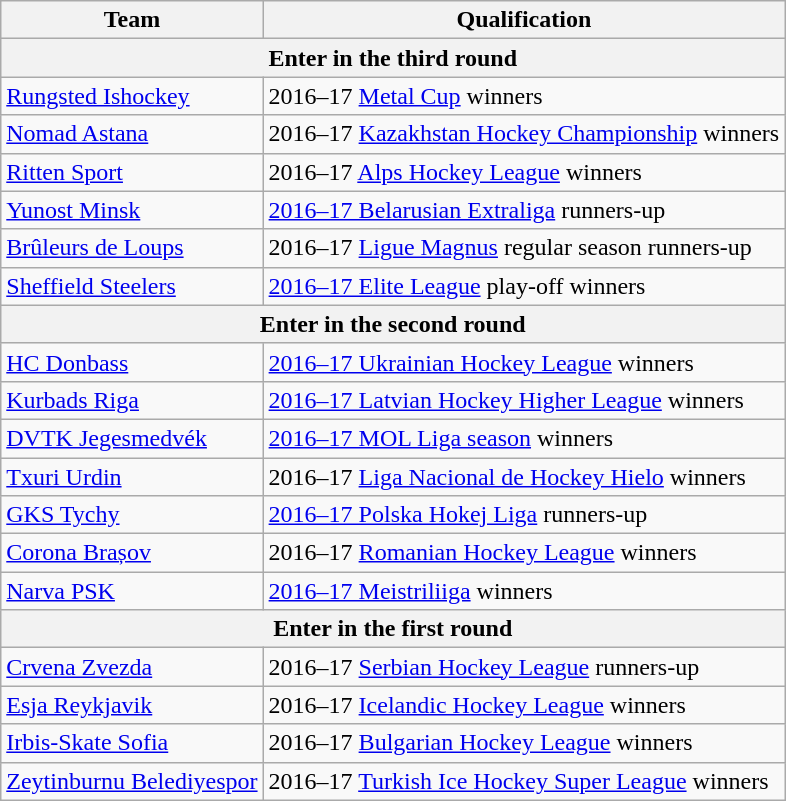<table class="wikitable">
<tr>
<th>Team</th>
<th>Qualification</th>
</tr>
<tr>
<th colspan=2>Enter in the third round</th>
</tr>
<tr>
<td> <a href='#'>Rungsted Ishockey</a></td>
<td>2016–17 <a href='#'>Metal Cup</a> winners</td>
</tr>
<tr>
<td> <a href='#'>Nomad Astana</a></td>
<td>2016–17 <a href='#'>Kazakhstan Hockey Championship</a> winners</td>
</tr>
<tr>
<td> <a href='#'>Ritten Sport</a></td>
<td>2016–17 <a href='#'>Alps Hockey League</a> winners</td>
</tr>
<tr>
<td> <a href='#'>Yunost Minsk</a></td>
<td><a href='#'>2016–17 Belarusian Extraliga</a> runners-up</td>
</tr>
<tr>
<td> <a href='#'>Brûleurs de Loups</a></td>
<td>2016–17 <a href='#'>Ligue Magnus</a> regular season runners-up</td>
</tr>
<tr>
<td> <a href='#'>Sheffield Steelers</a></td>
<td><a href='#'>2016–17 Elite League</a> play-off winners</td>
</tr>
<tr>
<th colspan=2>Enter in the second round</th>
</tr>
<tr>
<td> <a href='#'>HC Donbass</a></td>
<td><a href='#'>2016–17 Ukrainian Hockey League</a> winners</td>
</tr>
<tr>
<td> <a href='#'>Kurbads Riga</a></td>
<td><a href='#'>2016–17 Latvian Hockey Higher League</a> winners</td>
</tr>
<tr>
<td> <a href='#'>DVTK Jegesmedvék</a></td>
<td><a href='#'>2016–17 MOL Liga season</a> winners</td>
</tr>
<tr>
<td> <a href='#'>Txuri Urdin</a></td>
<td>2016–17 <a href='#'>Liga Nacional de Hockey Hielo</a> winners</td>
</tr>
<tr>
<td> <a href='#'>GKS Tychy</a></td>
<td><a href='#'>2016–17 Polska Hokej Liga</a> runners-up</td>
</tr>
<tr>
<td> <a href='#'>Corona Brașov</a></td>
<td>2016–17 <a href='#'>Romanian Hockey League</a> winners</td>
</tr>
<tr>
<td> <a href='#'>Narva PSK</a></td>
<td><a href='#'>2016–17 Meistriliiga</a> winners</td>
</tr>
<tr>
<th colspan=2>Enter in the first round</th>
</tr>
<tr>
<td> <a href='#'>Crvena Zvezda</a></td>
<td>2016–17 <a href='#'>Serbian Hockey League</a> runners-up</td>
</tr>
<tr>
<td> <a href='#'>Esja Reykjavik</a></td>
<td>2016–17 <a href='#'>Icelandic Hockey League</a> winners</td>
</tr>
<tr>
<td> <a href='#'>Irbis-Skate Sofia</a></td>
<td>2016–17 <a href='#'>Bulgarian Hockey League</a> winners</td>
</tr>
<tr>
<td> <a href='#'>Zeytinburnu Belediyespor</a></td>
<td>2016–17 <a href='#'>Turkish Ice Hockey Super League</a> winners</td>
</tr>
</table>
